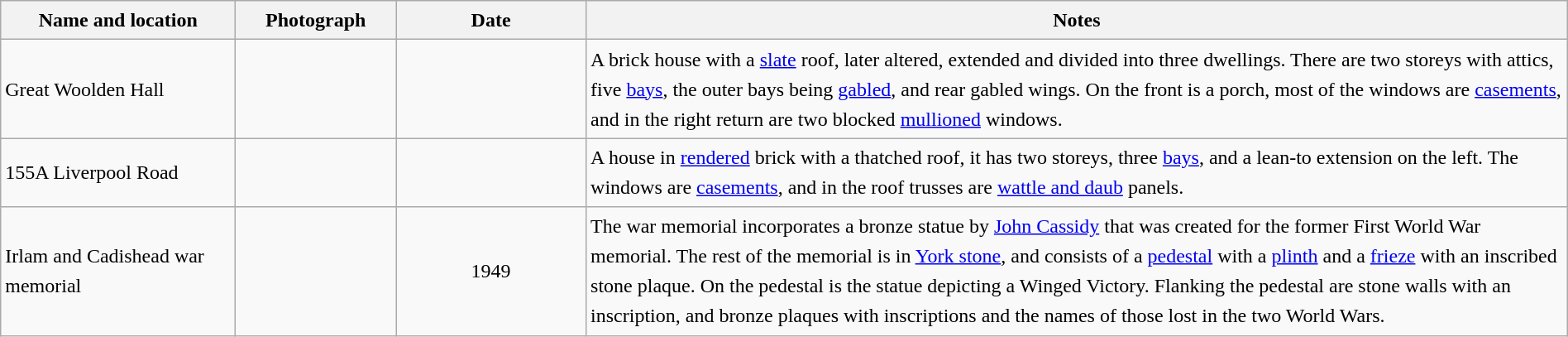<table class="wikitable sortable plainrowheaders" style="width:100%;border:0px;text-align:left;line-height:150%;">
<tr>
<th scope="col"  style="width:150px">Name and location</th>
<th scope="col"  style="width:100px" class="unsortable">Photograph</th>
<th scope="col"  style="width:120px">Date</th>
<th scope="col"  style="width:650px" class="unsortable">Notes</th>
</tr>
<tr>
<td>Great Woolden Hall<br><small></small></td>
<td></td>
<td align="center"></td>
<td>A brick house with a <a href='#'>slate</a> roof, later altered, extended and divided into three dwellings. There are two storeys with attics, five <a href='#'>bays</a>, the outer bays being <a href='#'>gabled</a>, and rear gabled wings. On the front is a porch, most of the windows are <a href='#'>casements</a>, and in the right return are two blocked <a href='#'>mullioned</a> windows.</td>
</tr>
<tr>
<td>155A Liverpool Road<br><small></small></td>
<td></td>
<td align="center"></td>
<td>A house in <a href='#'>rendered</a> brick with a thatched roof, it has two storeys, three <a href='#'>bays</a>, and a lean-to extension on the left. The windows are <a href='#'>casements</a>, and in the roof trusses are <a href='#'>wattle and daub</a> panels.</td>
</tr>
<tr>
<td>Irlam and Cadishead war memorial<br><small></small></td>
<td></td>
<td align="center">1949</td>
<td>The war memorial incorporates a bronze statue by <a href='#'>John Cassidy</a> that was created for the former First World War memorial. The rest of the memorial is in <a href='#'>York stone</a>, and consists of a <a href='#'>pedestal</a> with a <a href='#'>plinth</a> and a <a href='#'>frieze</a> with an inscribed stone plaque. On the pedestal is the statue depicting a Winged Victory. Flanking the pedestal are stone walls with an inscription, and bronze plaques with inscriptions and the names of those lost in the two World Wars.</td>
</tr>
<tr>
</tr>
</table>
